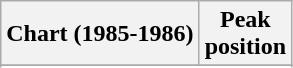<table class="wikitable sortable plainrowheaders" style="text-align:center">
<tr>
<th>Chart (1985-1986)</th>
<th>Peak<br>position</th>
</tr>
<tr>
</tr>
<tr>
</tr>
</table>
